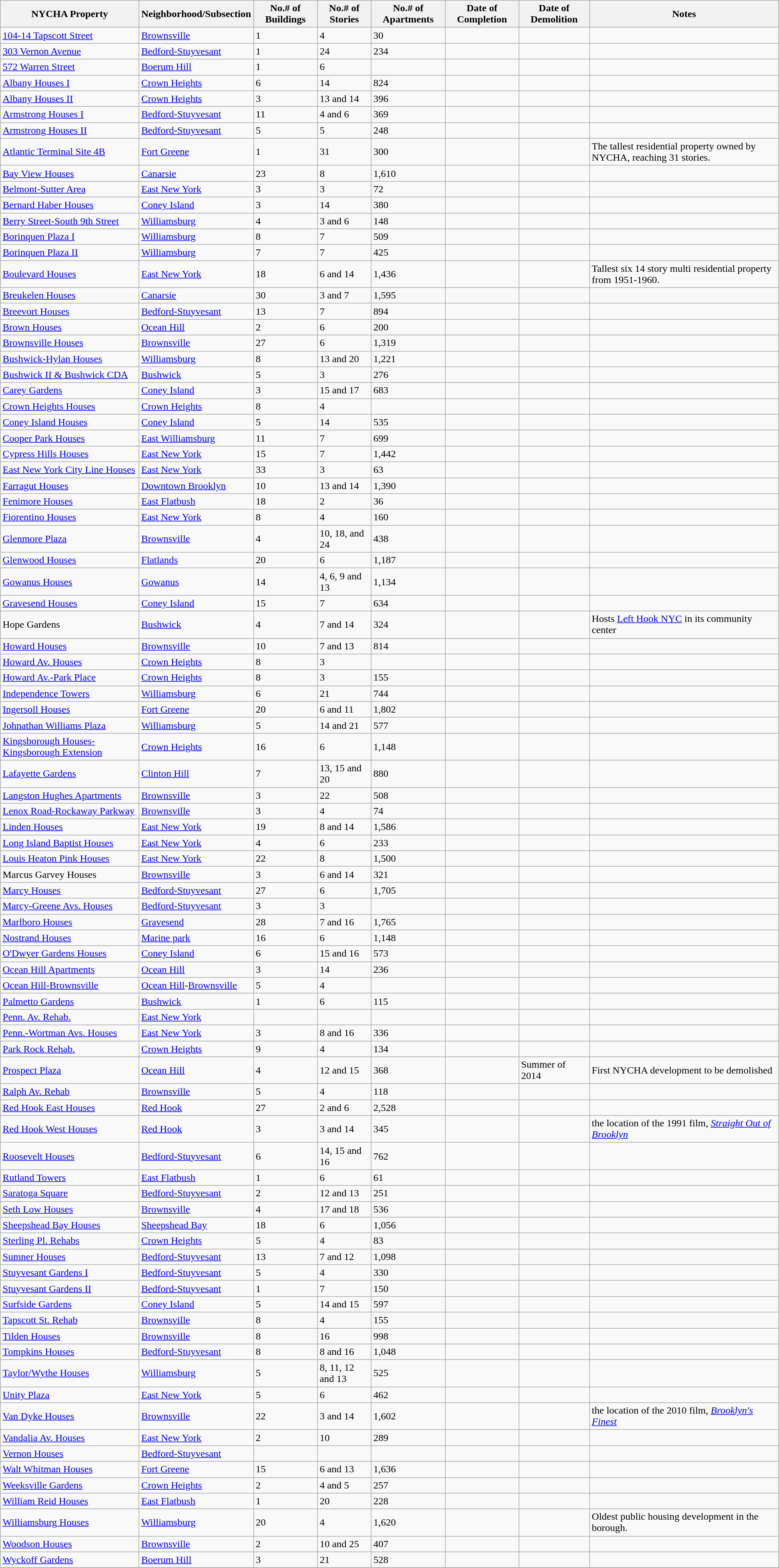<table class="wikitable sortable">
<tr>
<th>NYCHA Property</th>
<th>Neighborhood/Subsection</th>
<th>No.# of Buildings</th>
<th>No.# of Stories</th>
<th>No.# of Apartments</th>
<th>Date of Completion</th>
<th>Date of Demolition</th>
<th>Notes</th>
</tr>
<tr>
<td><a href='#'>104-14 Tapscott Street</a></td>
<td><a href='#'>Brownsville</a></td>
<td>1</td>
<td>4</td>
<td>30</td>
<td></td>
<td></td>
<td></td>
</tr>
<tr>
<td><a href='#'>303 Vernon Avenue</a></td>
<td><a href='#'>Bedford-Stuyvesant</a></td>
<td>1</td>
<td>24</td>
<td>234</td>
<td></td>
<td></td>
<td></td>
</tr>
<tr>
<td><a href='#'>572 Warren Street</a></td>
<td><a href='#'>Boerum Hill</a></td>
<td>1</td>
<td>6</td>
<td></td>
<td></td>
<td></td>
<td></td>
</tr>
<tr>
<td><a href='#'>Albany Houses I</a></td>
<td><a href='#'>Crown Heights</a></td>
<td>6</td>
<td>14</td>
<td>824</td>
<td></td>
<td></td>
<td></td>
</tr>
<tr>
<td><a href='#'>Albany Houses II</a></td>
<td><a href='#'>Crown Heights</a></td>
<td>3</td>
<td>13 and 14</td>
<td>396</td>
<td></td>
<td></td>
<td></td>
</tr>
<tr>
<td><a href='#'>Armstrong Houses I</a></td>
<td><a href='#'>Bedford-Stuyvesant</a></td>
<td>11</td>
<td>4 and 6</td>
<td>369</td>
<td></td>
<td></td>
<td></td>
</tr>
<tr>
<td><a href='#'>Armstrong Houses II</a></td>
<td><a href='#'>Bedford-Stuyvesant</a></td>
<td>5</td>
<td>5</td>
<td>248</td>
<td></td>
<td></td>
<td></td>
</tr>
<tr>
<td><a href='#'>Atlantic Terminal Site 4B</a></td>
<td><a href='#'>Fort Greene</a></td>
<td>1</td>
<td>31</td>
<td>300</td>
<td></td>
<td></td>
<td>The tallest residential property owned by NYCHA, reaching 31 stories.</td>
</tr>
<tr>
<td><a href='#'>Bay View Houses</a></td>
<td><a href='#'>Canarsie</a></td>
<td>23</td>
<td>8</td>
<td>1,610</td>
<td></td>
<td></td>
<td></td>
</tr>
<tr>
<td><a href='#'>Belmont-Sutter Area</a></td>
<td><a href='#'>East New York</a></td>
<td>3</td>
<td>3</td>
<td>72</td>
<td></td>
<td></td>
<td></td>
</tr>
<tr>
<td><a href='#'>Bernard Haber Houses</a></td>
<td><a href='#'>Coney Island</a></td>
<td>3</td>
<td>14</td>
<td>380</td>
<td></td>
<td></td>
<td></td>
</tr>
<tr>
<td><a href='#'>Berry Street-South 9th Street</a></td>
<td><a href='#'>Williamsburg</a></td>
<td>4</td>
<td>3 and 6</td>
<td>148</td>
<td></td>
<td></td>
<td></td>
</tr>
<tr>
<td><a href='#'>Borinquen Plaza I</a></td>
<td><a href='#'>Williamsburg</a></td>
<td>8</td>
<td>7</td>
<td>509</td>
<td></td>
<td></td>
<td></td>
</tr>
<tr>
<td><a href='#'>Borinquen Plaza II</a></td>
<td><a href='#'>Williamsburg</a></td>
<td>7</td>
<td>7</td>
<td>425</td>
<td></td>
<td></td>
<td></td>
</tr>
<tr>
<td><a href='#'>Boulevard Houses</a></td>
<td><a href='#'>East New York</a></td>
<td>18</td>
<td>6 and 14</td>
<td>1,436</td>
<td></td>
<td></td>
<td>Tallest six 14 story multi residential property from 1951-1960.</td>
</tr>
<tr>
<td><a href='#'>Breukelen Houses</a></td>
<td><a href='#'>Canarsie</a></td>
<td>30</td>
<td>3 and 7</td>
<td>1,595</td>
<td></td>
<td></td>
<td></td>
</tr>
<tr>
<td><a href='#'>Breevort Houses</a></td>
<td><a href='#'>Bedford-Stuyvesant</a></td>
<td>13</td>
<td>7</td>
<td>894</td>
<td></td>
<td></td>
<td></td>
</tr>
<tr>
<td><a href='#'>Brown Houses</a></td>
<td><a href='#'>Ocean Hill</a></td>
<td>2</td>
<td>6</td>
<td>200</td>
<td></td>
<td></td>
<td></td>
</tr>
<tr>
<td><a href='#'>Brownsville Houses</a></td>
<td><a href='#'>Brownsville</a></td>
<td>27</td>
<td>6</td>
<td>1,319</td>
<td></td>
<td></td>
<td></td>
</tr>
<tr>
<td><a href='#'>Bushwick-Hylan Houses</a></td>
<td><a href='#'>Williamsburg</a></td>
<td>8</td>
<td>13 and 20</td>
<td>1,221</td>
<td></td>
<td></td>
<td></td>
</tr>
<tr>
<td><a href='#'>Bushwick II & Bushwick CDA</a></td>
<td><a href='#'>Bushwick</a></td>
<td>5</td>
<td>3</td>
<td>276</td>
<td></td>
<td></td>
<td></td>
</tr>
<tr>
<td><a href='#'>Carey Gardens</a></td>
<td><a href='#'>Coney Island</a></td>
<td>3</td>
<td>15 and 17</td>
<td>683</td>
<td></td>
<td></td>
<td></td>
</tr>
<tr>
<td><a href='#'>Crown Heights Houses</a></td>
<td><a href='#'>Crown Heights</a></td>
<td>8</td>
<td>4</td>
<td></td>
<td></td>
<td></td>
<td></td>
</tr>
<tr>
<td><a href='#'>Coney Island Houses</a></td>
<td><a href='#'>Coney Island</a></td>
<td>5</td>
<td>14</td>
<td>535</td>
<td></td>
<td></td>
<td></td>
</tr>
<tr>
<td><a href='#'>Cooper Park Houses</a></td>
<td><a href='#'>East Williamsburg</a></td>
<td>11</td>
<td>7</td>
<td>699</td>
<td></td>
<td></td>
<td></td>
</tr>
<tr>
<td><a href='#'>Cypress Hills Houses</a></td>
<td><a href='#'>East New York</a></td>
<td>15</td>
<td>7</td>
<td>1,442</td>
<td></td>
<td></td>
<td></td>
</tr>
<tr>
<td><a href='#'>East New York City Line Houses</a></td>
<td><a href='#'>East New York</a></td>
<td>33</td>
<td>3</td>
<td>63</td>
<td></td>
<td></td>
<td></td>
</tr>
<tr>
<td><a href='#'>Farragut Houses</a></td>
<td><a href='#'>Downtown Brooklyn</a></td>
<td>10</td>
<td>13 and 14</td>
<td>1,390</td>
<td></td>
<td></td>
<td></td>
</tr>
<tr>
<td><a href='#'>Fenimore Houses</a></td>
<td><a href='#'>East Flatbush</a></td>
<td>18</td>
<td>2</td>
<td>36</td>
<td></td>
<td></td>
<td></td>
</tr>
<tr>
<td><a href='#'>Fiorentino Houses</a></td>
<td><a href='#'>East New York</a></td>
<td>8</td>
<td>4</td>
<td>160</td>
<td></td>
<td></td>
<td></td>
</tr>
<tr>
<td><a href='#'>Glenmore Plaza</a></td>
<td><a href='#'>Brownsville</a></td>
<td>4</td>
<td>10, 18, and 24</td>
<td>438</td>
<td></td>
<td></td>
<td></td>
</tr>
<tr>
<td><a href='#'>Glenwood Houses</a></td>
<td><a href='#'>Flatlands</a></td>
<td>20</td>
<td>6</td>
<td>1,187</td>
<td></td>
<td></td>
<td></td>
</tr>
<tr>
<td><a href='#'>Gowanus Houses</a></td>
<td><a href='#'>Gowanus</a></td>
<td>14</td>
<td>4, 6, 9 and 13</td>
<td>1,134</td>
<td></td>
<td></td>
<td></td>
</tr>
<tr>
<td><a href='#'>Gravesend Houses</a></td>
<td><a href='#'>Coney Island</a></td>
<td>15</td>
<td>7</td>
<td>634</td>
<td></td>
<td></td>
<td></td>
</tr>
<tr>
<td>Hope Gardens</td>
<td><a href='#'>Bushwick</a></td>
<td>4</td>
<td>7 and 14</td>
<td>324</td>
<td></td>
<td></td>
<td>Hosts <a href='#'>Left Hook NYC</a> in its community center</td>
</tr>
<tr>
<td><a href='#'>Howard Houses</a></td>
<td><a href='#'>Brownsville</a></td>
<td>10</td>
<td>7 and 13</td>
<td>814</td>
<td></td>
<td></td>
<td></td>
</tr>
<tr>
<td><a href='#'>Howard Av. Houses</a></td>
<td><a href='#'>Crown Heights</a></td>
<td>8</td>
<td>3</td>
<td></td>
<td></td>
<td></td>
<td></td>
</tr>
<tr>
<td><a href='#'>Howard Av.-Park Place</a></td>
<td><a href='#'>Crown Heights</a></td>
<td>8</td>
<td>3</td>
<td>155</td>
<td></td>
<td></td>
<td></td>
</tr>
<tr>
<td><a href='#'>Independence Towers</a></td>
<td><a href='#'>Williamsburg</a></td>
<td>6</td>
<td>21</td>
<td>744</td>
<td></td>
<td></td>
<td></td>
</tr>
<tr>
<td><a href='#'>Ingersoll Houses</a></td>
<td><a href='#'>Fort Greene</a></td>
<td>20</td>
<td>6 and 11</td>
<td>1,802</td>
<td></td>
<td></td>
<td></td>
</tr>
<tr>
<td><a href='#'>Johnathan Williams Plaza</a></td>
<td><a href='#'>Williamsburg</a></td>
<td>5</td>
<td>14 and 21</td>
<td>577</td>
<td></td>
<td></td>
<td></td>
</tr>
<tr>
<td><a href='#'>Kingsborough Houses-Kingsborough Extension</a></td>
<td><a href='#'>Crown Heights</a></td>
<td>16</td>
<td>6</td>
<td>1,148</td>
<td></td>
<td></td>
<td></td>
</tr>
<tr>
<td><a href='#'>Lafayette Gardens</a></td>
<td><a href='#'>Clinton Hill</a></td>
<td>7</td>
<td>13, 15 and 20</td>
<td>880</td>
<td></td>
<td></td>
<td></td>
</tr>
<tr>
<td><a href='#'>Langston Hughes Apartments</a></td>
<td><a href='#'>Brownsville</a></td>
<td>3</td>
<td>22</td>
<td>508</td>
<td></td>
<td></td>
<td></td>
</tr>
<tr>
<td><a href='#'>Lenox Road-Rockaway Parkway</a></td>
<td><a href='#'>Brownsville</a></td>
<td>3</td>
<td>4</td>
<td>74</td>
<td></td>
<td></td>
<td></td>
</tr>
<tr>
<td><a href='#'>Linden Houses</a></td>
<td><a href='#'>East New York</a></td>
<td>19</td>
<td>8 and 14</td>
<td>1,586</td>
<td></td>
<td></td>
<td></td>
</tr>
<tr>
<td><a href='#'>Long Island Baptist Houses</a></td>
<td><a href='#'>East New York</a></td>
<td>4</td>
<td>6</td>
<td>233</td>
<td></td>
<td></td>
<td></td>
</tr>
<tr>
<td><a href='#'>Louis Heaton Pink Houses</a></td>
<td><a href='#'>East New York</a></td>
<td>22</td>
<td>8</td>
<td>1,500</td>
<td></td>
<td></td>
<td></td>
</tr>
<tr>
<td>Marcus Garvey Houses</td>
<td><a href='#'>Brownsville</a></td>
<td>3</td>
<td>6 and 14</td>
<td>321</td>
<td></td>
<td></td>
<td></td>
</tr>
<tr>
<td><a href='#'>Marcy Houses</a></td>
<td><a href='#'>Bedford-Stuyvesant</a></td>
<td>27</td>
<td>6</td>
<td>1,705</td>
<td></td>
<td></td>
<td></td>
</tr>
<tr>
<td><a href='#'>Marcy-Greene Avs. Houses</a></td>
<td><a href='#'>Bedford-Stuyvesant</a></td>
<td>3</td>
<td>3</td>
<td></td>
<td></td>
<td></td>
<td></td>
</tr>
<tr>
<td><a href='#'>Marlboro Houses</a></td>
<td><a href='#'>Gravesend</a></td>
<td>28</td>
<td>7 and 16</td>
<td>1,765</td>
<td></td>
<td></td>
<td></td>
</tr>
<tr>
<td><a href='#'>Nostrand Houses</a></td>
<td><a href='#'>Marine park</a></td>
<td>16</td>
<td>6</td>
<td>1,148</td>
<td></td>
<td></td>
<td></td>
</tr>
<tr>
<td><a href='#'>O'Dwyer Gardens Houses</a></td>
<td><a href='#'>Coney Island</a></td>
<td>6</td>
<td>15 and 16</td>
<td>573</td>
<td></td>
<td></td>
<td></td>
</tr>
<tr>
<td><a href='#'>Ocean Hill Apartments</a></td>
<td><a href='#'>Ocean Hill</a></td>
<td>3</td>
<td>14</td>
<td>236</td>
<td></td>
<td></td>
<td></td>
</tr>
<tr>
<td><a href='#'>Ocean Hill-Brownsville</a></td>
<td><a href='#'>Ocean Hill</a>-<a href='#'>Brownsville</a></td>
<td>5</td>
<td>4</td>
<td></td>
<td></td>
<td></td>
<td></td>
</tr>
<tr>
<td><a href='#'>Palmetto Gardens</a></td>
<td><a href='#'>Bushwick</a></td>
<td>1</td>
<td>6</td>
<td>115</td>
<td></td>
<td></td>
<td></td>
</tr>
<tr>
<td><a href='#'>Penn. Av. Rehab.</a></td>
<td><a href='#'>East New York</a></td>
<td></td>
<td></td>
<td></td>
<td></td>
<td></td>
<td></td>
</tr>
<tr>
<td><a href='#'>Penn.-Wortman Avs. Houses</a></td>
<td><a href='#'>East New York</a></td>
<td>3</td>
<td>8 and 16</td>
<td>336</td>
<td></td>
<td></td>
<td></td>
</tr>
<tr>
<td><a href='#'>Park Rock Rehab.</a></td>
<td><a href='#'>Crown Heights</a></td>
<td>9</td>
<td>4</td>
<td>134</td>
<td></td>
<td></td>
<td></td>
</tr>
<tr>
<td><a href='#'>Prospect Plaza</a></td>
<td><a href='#'>Ocean Hill</a></td>
<td>4</td>
<td>12 and 15</td>
<td>368</td>
<td></td>
<td>Summer of 2014</td>
<td>First NYCHA development to be demolished</td>
</tr>
<tr>
<td><a href='#'>Ralph Av. Rehab</a></td>
<td><a href='#'>Brownsville</a></td>
<td>5</td>
<td>4</td>
<td>118</td>
<td></td>
<td></td>
<td></td>
</tr>
<tr>
<td><a href='#'>Red Hook East Houses</a></td>
<td><a href='#'>Red Hook</a></td>
<td>27</td>
<td>2 and 6</td>
<td>2,528</td>
<td></td>
<td></td>
<td></td>
</tr>
<tr>
<td><a href='#'>Red Hook West Houses</a></td>
<td><a href='#'>Red Hook</a></td>
<td>3</td>
<td>3 and 14</td>
<td>345</td>
<td></td>
<td></td>
<td>the location of the 1991 film, <em><a href='#'>Straight Out of Brooklyn</a></em></td>
</tr>
<tr>
<td><a href='#'>Roosevelt Houses</a></td>
<td><a href='#'>Bedford-Stuyvesant</a></td>
<td>6</td>
<td>14, 15 and 16</td>
<td>762</td>
<td></td>
<td></td>
<td></td>
</tr>
<tr>
<td><a href='#'>Rutland Towers</a></td>
<td><a href='#'>East Flatbush</a></td>
<td>1</td>
<td>6</td>
<td>61</td>
<td></td>
<td></td>
<td></td>
</tr>
<tr>
<td><a href='#'>Saratoga Square</a></td>
<td><a href='#'>Bedford-Stuyvesant</a></td>
<td>2</td>
<td>12 and 13</td>
<td>251</td>
<td></td>
<td></td>
<td></td>
</tr>
<tr>
<td><a href='#'>Seth Low Houses</a></td>
<td><a href='#'>Brownsville</a></td>
<td>4</td>
<td>17 and 18</td>
<td>536</td>
<td></td>
<td></td>
<td></td>
</tr>
<tr>
<td><a href='#'>Sheepshead Bay Houses</a></td>
<td><a href='#'>Sheepshead Bay</a></td>
<td>18</td>
<td>6</td>
<td>1,056</td>
<td></td>
<td></td>
<td></td>
</tr>
<tr>
<td><a href='#'>Sterling Pl. Rehabs</a></td>
<td><a href='#'>Crown Heights</a></td>
<td>5</td>
<td>4</td>
<td>83</td>
<td></td>
<td></td>
<td></td>
</tr>
<tr>
<td><a href='#'>Sumner Houses</a></td>
<td><a href='#'>Bedford-Stuyvesant</a></td>
<td>13</td>
<td>7 and 12</td>
<td>1,098</td>
<td></td>
<td></td>
<td></td>
</tr>
<tr>
<td><a href='#'>Stuyvesant Gardens I</a></td>
<td><a href='#'>Bedford-Stuyvesant</a></td>
<td>5</td>
<td>4</td>
<td>330</td>
<td></td>
<td></td>
<td></td>
</tr>
<tr>
<td><a href='#'>Stuyvesant Gardens II</a></td>
<td><a href='#'>Bedford-Stuyvesant</a></td>
<td>1</td>
<td>7</td>
<td>150</td>
<td></td>
<td></td>
<td></td>
</tr>
<tr>
<td><a href='#'>Surfside Gardens</a></td>
<td><a href='#'>Coney Island</a></td>
<td>5</td>
<td>14 and 15</td>
<td>597</td>
<td></td>
<td></td>
<td></td>
</tr>
<tr>
<td><a href='#'>Tapscott St. Rehab</a></td>
<td><a href='#'>Brownsville</a></td>
<td>8</td>
<td>4</td>
<td>155</td>
<td></td>
<td></td>
<td></td>
</tr>
<tr>
<td><a href='#'>Tilden Houses</a></td>
<td><a href='#'>Brownsville</a></td>
<td>8</td>
<td>16</td>
<td>998</td>
<td></td>
<td></td>
<td></td>
</tr>
<tr>
<td><a href='#'>Tompkins Houses</a></td>
<td><a href='#'>Bedford-Stuyvesant</a></td>
<td>8</td>
<td>8 and 16</td>
<td>1,048</td>
<td></td>
<td></td>
<td></td>
</tr>
<tr>
<td><a href='#'>Taylor/Wythe Houses</a></td>
<td><a href='#'>Williamsburg</a></td>
<td>5</td>
<td>8, 11, 12 and 13</td>
<td>525</td>
<td></td>
<td></td>
<td></td>
</tr>
<tr>
<td><a href='#'>Unity Plaza</a></td>
<td><a href='#'>East New York</a></td>
<td>5</td>
<td>6</td>
<td>462</td>
<td></td>
<td></td>
<td></td>
</tr>
<tr>
<td><a href='#'>Van Dyke Houses</a></td>
<td><a href='#'>Brownsville</a></td>
<td>22</td>
<td>3 and 14</td>
<td>1,602</td>
<td></td>
<td></td>
<td>the location of the 2010 film, <em><a href='#'>Brooklyn's Finest</a></em></td>
</tr>
<tr>
<td><a href='#'>Vandalia Av. Houses</a></td>
<td><a href='#'>East New York</a></td>
<td>2</td>
<td>10</td>
<td>289</td>
<td></td>
<td></td>
<td></td>
</tr>
<tr>
<td><a href='#'>Vernon Houses</a></td>
<td><a href='#'>Bedford-Stuyvesant</a></td>
<td></td>
<td></td>
<td></td>
<td></td>
<td></td>
<td></td>
</tr>
<tr>
<td><a href='#'>Walt Whitman Houses</a></td>
<td><a href='#'>Fort Greene</a></td>
<td>15</td>
<td>6 and 13</td>
<td>1,636</td>
<td></td>
<td></td>
<td></td>
</tr>
<tr>
<td><a href='#'>Weeksville Gardens</a></td>
<td><a href='#'>Crown Heights</a></td>
<td>2</td>
<td>4 and 5</td>
<td>257</td>
<td></td>
<td></td>
<td></td>
</tr>
<tr>
<td><a href='#'>William Reid Houses</a></td>
<td><a href='#'>East Flatbush</a></td>
<td>1</td>
<td>20</td>
<td>228</td>
<td></td>
<td></td>
<td></td>
</tr>
<tr>
<td><a href='#'>Williamsburg Houses</a></td>
<td><a href='#'>Williamsburg</a></td>
<td>20</td>
<td>4</td>
<td>1,620</td>
<td></td>
<td></td>
<td>Oldest public housing development in the borough.</td>
</tr>
<tr>
<td><a href='#'>Woodson Houses</a></td>
<td><a href='#'>Brownsville</a></td>
<td>2</td>
<td>10 and 25</td>
<td>407</td>
<td></td>
<td></td>
<td></td>
</tr>
<tr>
<td><a href='#'>Wyckoff Gardens</a></td>
<td><a href='#'>Boerum Hill</a></td>
<td>3</td>
<td>21</td>
<td>528</td>
<td></td>
<td></td>
<td></td>
</tr>
<tr>
</tr>
</table>
